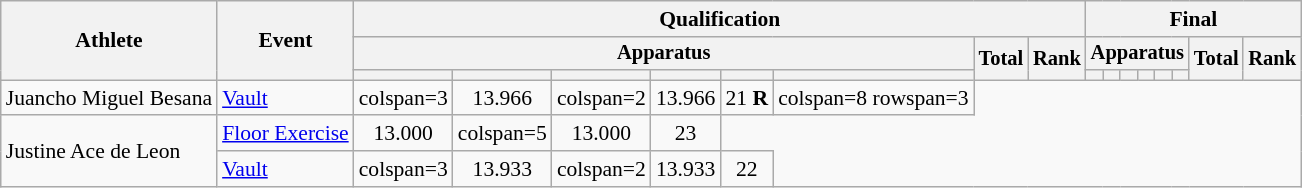<table class="wikitable" style="font-size:90%">
<tr>
<th rowspan=3>Athlete</th>
<th rowspan=3>Event</th>
<th colspan=8>Qualification</th>
<th colspan=8>Final</th>
</tr>
<tr style="font-size:95%">
<th colspan=6>Apparatus</th>
<th rowspan=2>Total</th>
<th rowspan=2>Rank</th>
<th colspan=6>Apparatus</th>
<th rowspan=2>Total</th>
<th rowspan=2>Rank</th>
</tr>
<tr style="font-size:95%">
<th></th>
<th></th>
<th></th>
<th></th>
<th></th>
<th></th>
<th></th>
<th></th>
<th></th>
<th></th>
<th></th>
<th></th>
</tr>
<tr align=center>
<td align=left>Juancho Miguel Besana</td>
<td align=left><a href='#'>Vault</a></td>
<td>colspan=3 </td>
<td>13.966</td>
<td>colspan=2 </td>
<td>13.966</td>
<td>21 <strong>R</strong></td>
<td>colspan=8 rowspan=3 </td>
</tr>
<tr align=center>
<td align=left rowspan=2>Justine Ace de Leon</td>
<td align=left><a href='#'>Floor Exercise</a></td>
<td>13.000</td>
<td>colspan=5 </td>
<td>13.000</td>
<td>23</td>
</tr>
<tr align=center>
<td align=left><a href='#'>Vault</a></td>
<td>colspan=3 </td>
<td>13.933</td>
<td>colspan=2 </td>
<td>13.933</td>
<td>22</td>
</tr>
</table>
